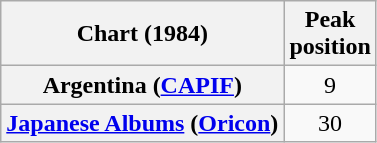<table class="wikitable plainrowheaders" style="text-align:center">
<tr>
<th scope="col">Chart (1984)</th>
<th scope="col">Peak<br>position</th>
</tr>
<tr>
<th scope="row">Argentina (<a href='#'>CAPIF</a>)</th>
<td>9</td>
</tr>
<tr>
<th scope="row"><a href='#'>Japanese Albums</a> (<a href='#'>Oricon</a>)</th>
<td>30</td>
</tr>
</table>
